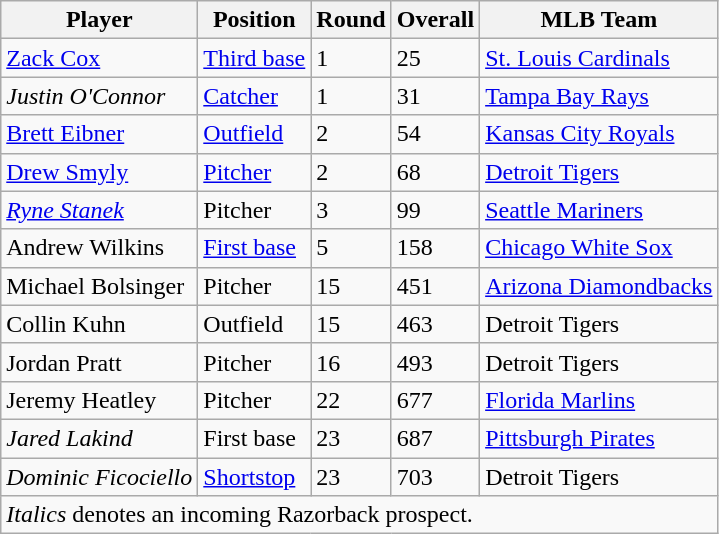<table class="wikitable">
<tr>
<th>Player</th>
<th>Position</th>
<th>Round</th>
<th>Overall</th>
<th>MLB Team</th>
</tr>
<tr>
<td><a href='#'>Zack Cox</a></td>
<td><a href='#'>Third base</a></td>
<td>1</td>
<td>25</td>
<td><a href='#'>St. Louis Cardinals</a></td>
</tr>
<tr>
<td><em>Justin O'Connor</em></td>
<td><a href='#'>Catcher</a></td>
<td>1</td>
<td>31</td>
<td><a href='#'>Tampa Bay Rays</a></td>
</tr>
<tr>
<td><a href='#'>Brett Eibner</a></td>
<td><a href='#'>Outfield</a></td>
<td>2</td>
<td>54</td>
<td><a href='#'>Kansas City Royals</a></td>
</tr>
<tr>
<td><a href='#'>Drew Smyly</a></td>
<td><a href='#'>Pitcher</a></td>
<td>2</td>
<td>68</td>
<td><a href='#'>Detroit Tigers</a></td>
</tr>
<tr>
<td><em><a href='#'>Ryne Stanek</a></em></td>
<td>Pitcher</td>
<td>3</td>
<td>99</td>
<td><a href='#'>Seattle Mariners</a></td>
</tr>
<tr>
<td>Andrew Wilkins</td>
<td><a href='#'>First base</a></td>
<td>5</td>
<td>158</td>
<td><a href='#'>Chicago White Sox</a></td>
</tr>
<tr>
<td>Michael Bolsinger</td>
<td>Pitcher</td>
<td>15</td>
<td>451</td>
<td><a href='#'>Arizona Diamondbacks</a></td>
</tr>
<tr>
<td>Collin Kuhn</td>
<td>Outfield</td>
<td>15</td>
<td>463</td>
<td>Detroit Tigers</td>
</tr>
<tr>
<td>Jordan Pratt</td>
<td>Pitcher</td>
<td>16</td>
<td>493</td>
<td>Detroit Tigers</td>
</tr>
<tr>
<td>Jeremy Heatley</td>
<td>Pitcher</td>
<td>22</td>
<td>677</td>
<td><a href='#'>Florida Marlins</a></td>
</tr>
<tr>
<td><em>Jared Lakind</em></td>
<td>First base</td>
<td>23</td>
<td>687</td>
<td><a href='#'>Pittsburgh Pirates</a></td>
</tr>
<tr>
<td><em>Dominic Ficociello</em></td>
<td><a href='#'>Shortstop</a></td>
<td>23</td>
<td>703</td>
<td>Detroit Tigers</td>
</tr>
<tr>
<td colspan=5><em>Italics</em> denotes an incoming Razorback prospect.</td>
</tr>
</table>
